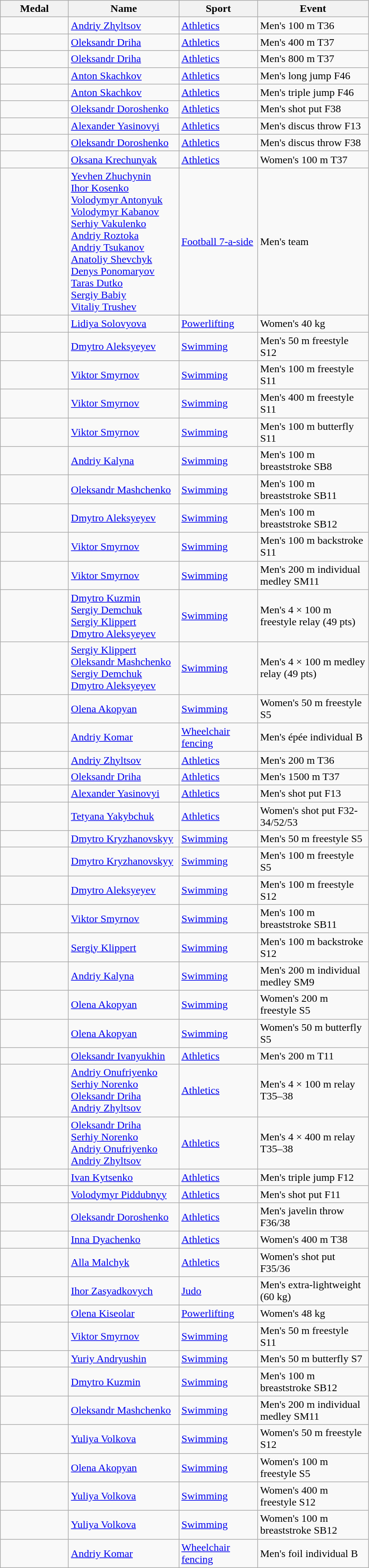<table class="wikitable">
<tr>
<th style="width:6em">Medal</th>
<th style="width:10em">Name</th>
<th style="width:7em">Sport</th>
<th style="width:10em">Event</th>
</tr>
<tr>
<td></td>
<td><a href='#'>Andriy Zhyltsov</a></td>
<td><a href='#'>Athletics</a></td>
<td>Men's 100 m T36</td>
</tr>
<tr>
<td></td>
<td><a href='#'>Oleksandr Driha</a></td>
<td><a href='#'>Athletics</a></td>
<td>Men's 400 m T37</td>
</tr>
<tr>
<td></td>
<td><a href='#'>Oleksandr Driha</a></td>
<td><a href='#'>Athletics</a></td>
<td>Men's 800 m T37</td>
</tr>
<tr>
<td></td>
<td><a href='#'>Anton Skachkov</a></td>
<td><a href='#'>Athletics</a></td>
<td>Men's long jump F46</td>
</tr>
<tr>
<td></td>
<td><a href='#'>Anton Skachkov</a></td>
<td><a href='#'>Athletics</a></td>
<td>Men's triple jump F46</td>
</tr>
<tr>
<td></td>
<td><a href='#'>Oleksandr Doroshenko</a></td>
<td><a href='#'>Athletics</a></td>
<td>Men's shot put F38</td>
</tr>
<tr>
<td></td>
<td><a href='#'>Alexander Yasinovyi</a></td>
<td><a href='#'>Athletics</a></td>
<td>Men's discus throw F13</td>
</tr>
<tr>
<td></td>
<td><a href='#'>Oleksandr Doroshenko</a></td>
<td><a href='#'>Athletics</a></td>
<td>Men's discus throw F38</td>
</tr>
<tr>
<td></td>
<td><a href='#'>Oksana Krechunyak</a></td>
<td><a href='#'>Athletics</a></td>
<td>Women's 100 m T37</td>
</tr>
<tr>
<td></td>
<td><a href='#'>Yevhen Zhuchynin</a><br> <a href='#'>Ihor Kosenko</a><br> <a href='#'>Volodymyr Antonyuk</a><br> <a href='#'>Volodymyr Kabanov</a><br> <a href='#'>Serhiy Vakulenko</a><br> <a href='#'>Andriy Roztoka</a><br> <a href='#'>Andriy Tsukanov</a><br> <a href='#'>Anatoliy Shevchyk</a><br> <a href='#'>Denys Ponomaryov</a><br> <a href='#'>Taras Dutko</a><br> <a href='#'>Sergiy Babiy</a><br> <a href='#'>Vitaliy Trushev</a></td>
<td><a href='#'>Football 7-a-side</a></td>
<td>Men's team</td>
</tr>
<tr>
<td></td>
<td><a href='#'>Lidiya Solovyova</a></td>
<td><a href='#'>Powerlifting</a></td>
<td>Women's 40 kg</td>
</tr>
<tr>
<td></td>
<td><a href='#'>Dmytro Aleksyeyev</a></td>
<td><a href='#'>Swimming</a></td>
<td>Men's 50 m freestyle S12</td>
</tr>
<tr>
<td></td>
<td><a href='#'>Viktor Smyrnov</a></td>
<td><a href='#'>Swimming</a></td>
<td>Men's 100 m freestyle S11</td>
</tr>
<tr>
<td></td>
<td><a href='#'>Viktor Smyrnov</a></td>
<td><a href='#'>Swimming</a></td>
<td>Men's 400 m freestyle S11</td>
</tr>
<tr>
<td></td>
<td><a href='#'>Viktor Smyrnov</a></td>
<td><a href='#'>Swimming</a></td>
<td>Men's 100 m butterfly S11</td>
</tr>
<tr>
<td></td>
<td><a href='#'>Andriy Kalyna</a></td>
<td><a href='#'>Swimming</a></td>
<td>Men's 100 m breaststroke SB8</td>
</tr>
<tr>
<td></td>
<td><a href='#'>Oleksandr Mashchenko</a></td>
<td><a href='#'>Swimming</a></td>
<td>Men's 100 m breaststroke SB11</td>
</tr>
<tr>
<td></td>
<td><a href='#'>Dmytro Aleksyeyev</a></td>
<td><a href='#'>Swimming</a></td>
<td>Men's 100 m breaststroke SB12</td>
</tr>
<tr>
<td></td>
<td><a href='#'>Viktor Smyrnov</a></td>
<td><a href='#'>Swimming</a></td>
<td>Men's 100 m backstroke S11</td>
</tr>
<tr>
<td></td>
<td><a href='#'>Viktor Smyrnov</a></td>
<td><a href='#'>Swimming</a></td>
<td>Men's 200 m individual medley SM11</td>
</tr>
<tr>
<td></td>
<td><a href='#'>Dmytro Kuzmin</a><br> <a href='#'>Sergiy Demchuk</a><br> <a href='#'>Sergiy Klippert</a><br> <a href='#'>Dmytro Aleksyeyev</a></td>
<td><a href='#'>Swimming</a></td>
<td>Men's 4 × 100 m freestyle relay (49 pts)</td>
</tr>
<tr>
<td></td>
<td><a href='#'>Sergiy Klippert</a><br> <a href='#'>Oleksandr Mashchenko</a><br> <a href='#'>Sergiy Demchuk</a><br> <a href='#'>Dmytro Aleksyeyev</a></td>
<td><a href='#'>Swimming</a></td>
<td>Men's 4 × 100 m medley relay (49 pts)</td>
</tr>
<tr>
<td></td>
<td><a href='#'>Olena Akopyan</a></td>
<td><a href='#'>Swimming</a></td>
<td>Women's 50 m freestyle S5</td>
</tr>
<tr>
<td></td>
<td><a href='#'>Andriy Komar</a></td>
<td><a href='#'>Wheelchair fencing</a></td>
<td>Men's épée individual B</td>
</tr>
<tr>
<td></td>
<td><a href='#'>Andriy Zhyltsov</a></td>
<td><a href='#'>Athletics</a></td>
<td>Men's 200 m T36</td>
</tr>
<tr>
<td></td>
<td><a href='#'>Oleksandr Driha</a></td>
<td><a href='#'>Athletics</a></td>
<td>Men's 1500 m T37</td>
</tr>
<tr>
<td></td>
<td><a href='#'>Alexander Yasinovyi</a></td>
<td><a href='#'>Athletics</a></td>
<td>Men's shot put F13</td>
</tr>
<tr>
<td></td>
<td><a href='#'>Tetyana Yakybchuk</a></td>
<td><a href='#'>Athletics</a></td>
<td>Women's shot put F32-34/52/53</td>
</tr>
<tr>
<td></td>
<td><a href='#'>Dmytro Kryzhanovskyy</a></td>
<td><a href='#'>Swimming</a></td>
<td>Men's 50 m freestyle S5</td>
</tr>
<tr>
<td></td>
<td><a href='#'>Dmytro Kryzhanovskyy</a></td>
<td><a href='#'>Swimming</a></td>
<td>Men's 100 m freestyle S5</td>
</tr>
<tr>
<td></td>
<td><a href='#'>Dmytro Aleksyeyev</a></td>
<td><a href='#'>Swimming</a></td>
<td>Men's 100 m freestyle S12</td>
</tr>
<tr>
<td></td>
<td><a href='#'>Viktor Smyrnov</a></td>
<td><a href='#'>Swimming</a></td>
<td>Men's 100 m breaststroke SB11</td>
</tr>
<tr>
<td></td>
<td><a href='#'>Sergiy Klippert</a></td>
<td><a href='#'>Swimming</a></td>
<td>Men's 100 m backstroke S12</td>
</tr>
<tr>
<td></td>
<td><a href='#'>Andriy Kalyna</a></td>
<td><a href='#'>Swimming</a></td>
<td>Men's 200 m individual medley SM9</td>
</tr>
<tr>
<td></td>
<td><a href='#'>Olena Akopyan</a></td>
<td><a href='#'>Swimming</a></td>
<td>Women's 200 m freestyle S5</td>
</tr>
<tr>
<td></td>
<td><a href='#'>Olena Akopyan</a></td>
<td><a href='#'>Swimming</a></td>
<td>Women's 50 m butterfly S5</td>
</tr>
<tr>
<td></td>
<td><a href='#'>Oleksandr Ivanyukhin</a></td>
<td><a href='#'>Athletics</a></td>
<td>Men's 200 m T11</td>
</tr>
<tr>
<td></td>
<td><a href='#'>Andriy Onufriyenko</a><br> <a href='#'>Serhiy Norenko</a><br> <a href='#'>Oleksandr Driha</a><br> <a href='#'>Andriy Zhyltsov</a></td>
<td><a href='#'>Athletics</a></td>
<td>Men's 4 × 100 m relay T35–38</td>
</tr>
<tr>
<td></td>
<td><a href='#'>Oleksandr Driha</a><br> <a href='#'>Serhiy Norenko</a><br> <a href='#'>Andriy Onufriyenko</a><br> <a href='#'>Andriy Zhyltsov</a></td>
<td><a href='#'>Athletics</a></td>
<td>Men's 4 × 400 m relay T35–38</td>
</tr>
<tr>
<td></td>
<td><a href='#'>Ivan Kytsenko</a></td>
<td><a href='#'>Athletics</a></td>
<td>Men's triple jump F12</td>
</tr>
<tr>
<td></td>
<td><a href='#'>Volodymyr Piddubnyy</a></td>
<td><a href='#'>Athletics</a></td>
<td>Men's shot put F11</td>
</tr>
<tr>
<td></td>
<td><a href='#'>Oleksandr Doroshenko</a></td>
<td><a href='#'>Athletics</a></td>
<td>Men's javelin throw F36/38</td>
</tr>
<tr>
<td></td>
<td><a href='#'>Inna Dyachenko</a></td>
<td><a href='#'>Athletics</a></td>
<td>Women's 400 m T38</td>
</tr>
<tr>
<td></td>
<td><a href='#'>Alla Malchyk</a></td>
<td><a href='#'>Athletics</a></td>
<td>Women's shot put F35/36</td>
</tr>
<tr>
<td></td>
<td><a href='#'>Ihor Zasyadkovych</a></td>
<td><a href='#'>Judo</a></td>
<td>Men's extra-lightweight (60 kg)</td>
</tr>
<tr>
<td></td>
<td><a href='#'>Olena Kiseolar</a></td>
<td><a href='#'>Powerlifting</a></td>
<td>Women's 48 kg</td>
</tr>
<tr>
<td></td>
<td><a href='#'>Viktor Smyrnov</a></td>
<td><a href='#'>Swimming</a></td>
<td>Men's 50 m freestyle S11</td>
</tr>
<tr>
<td></td>
<td><a href='#'>Yuriy Andryushin</a></td>
<td><a href='#'>Swimming</a></td>
<td>Men's 50 m butterfly S7</td>
</tr>
<tr>
<td></td>
<td><a href='#'>Dmytro Kuzmin</a></td>
<td><a href='#'>Swimming</a></td>
<td>Men's 100 m breaststroke SB12</td>
</tr>
<tr>
<td></td>
<td><a href='#'>Oleksandr Mashchenko</a></td>
<td><a href='#'>Swimming</a></td>
<td>Men's 200 m individual medley SM11</td>
</tr>
<tr>
<td></td>
<td><a href='#'>Yuliya Volkova</a></td>
<td><a href='#'>Swimming</a></td>
<td>Women's 50 m freestyle S12</td>
</tr>
<tr>
<td></td>
<td><a href='#'>Olena Akopyan</a></td>
<td><a href='#'>Swimming</a></td>
<td>Women's 100 m freestyle S5</td>
</tr>
<tr>
<td></td>
<td><a href='#'>Yuliya Volkova</a></td>
<td><a href='#'>Swimming</a></td>
<td>Women's 400 m freestyle S12</td>
</tr>
<tr>
<td></td>
<td><a href='#'>Yuliya Volkova</a></td>
<td><a href='#'>Swimming</a></td>
<td>Women's 100 m breaststroke SB12</td>
</tr>
<tr>
<td></td>
<td><a href='#'>Andriy Komar</a></td>
<td><a href='#'>Wheelchair fencing</a></td>
<td>Men's foil individual B</td>
</tr>
</table>
